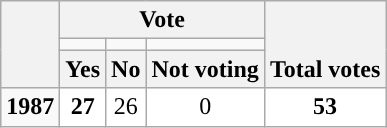<table class=wikitable style="text-align:center">
<tr style="vertical-align:bottom;">
<th rowspan=3></th>
<th colspan=3>Vote</th>
<th rowspan=3>Total votes</th>
</tr>
<tr style="height:5px">
<td style="background-color:"></td>
<td style="background-color:"></td>
<td style="background-color:"></td>
</tr>
<tr style="vertical-align:bottom;">
<th>Yes</th>
<th>No</th>
<th>Not voting</th>
</tr>
<tr>
<td><strong>1987</strong></td>
<td style="background:#fff;"><strong>27</strong></td>
<td style="background:#fff;">26</td>
<td style="background:#fff;">0</td>
<td style="background:#fff;"><strong>53</strong></td>
</tr>
</table>
